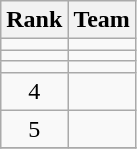<table class="wikitable" border="1">
<tr>
<th>Rank</th>
<th>Team</th>
</tr>
<tr>
<td align=center></td>
<td></td>
</tr>
<tr>
<td align=center></td>
<td></td>
</tr>
<tr>
<td align=center></td>
<td></td>
</tr>
<tr>
<td align=center>4</td>
<td></td>
</tr>
<tr>
<td align=center>5</td>
<td></td>
</tr>
<tr>
</tr>
</table>
